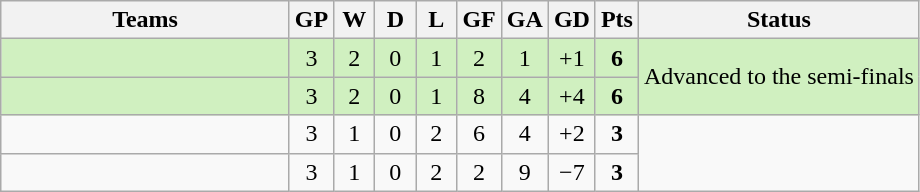<table class="wikitable" style="text-align:center">
<tr>
<th width=185>Teams</th>
<th width=20>GP</th>
<th width=20>W</th>
<th width=20>D</th>
<th width=20>L</th>
<th width=20>GF</th>
<th width=20>GA</th>
<th width=20>GD</th>
<th width=20>Pts</th>
<th>Status</th>
</tr>
<tr bgcolor="#D0F0C0">
<td style="text-align:left;"></td>
<td>3</td>
<td>2</td>
<td>0</td>
<td>1</td>
<td>2</td>
<td>1</td>
<td>+1</td>
<td><strong>6</strong></td>
<td rowspan=2>Advanced to the semi-finals</td>
</tr>
<tr bgcolor="#D0F0C0">
<td style="text-align:left;"></td>
<td>3</td>
<td>2</td>
<td>0</td>
<td>1</td>
<td>8</td>
<td>4</td>
<td>+4</td>
<td><strong>6</strong></td>
</tr>
<tr>
<td style="text-align:left;"></td>
<td>3</td>
<td>1</td>
<td>0</td>
<td>2</td>
<td>6</td>
<td>4</td>
<td>+2</td>
<td><strong>3</strong></td>
</tr>
<tr>
<td style="text-align:left;"></td>
<td>3</td>
<td>1</td>
<td>0</td>
<td>2</td>
<td>2</td>
<td>9</td>
<td>−7</td>
<td><strong>3</strong></td>
</tr>
</table>
